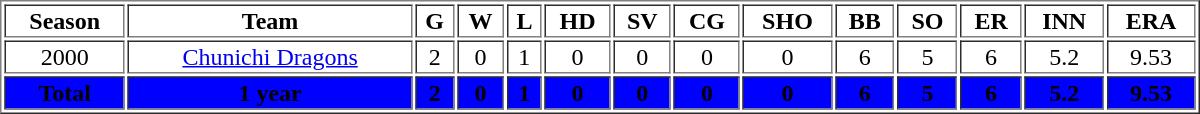<table border=1 width="800px">
<tr align=middle>
<th>Season</th>
<th>Team</th>
<th>G</th>
<th>W</th>
<th>L</th>
<th>HD</th>
<th>SV</th>
<th>CG</th>
<th>SHO</th>
<th>BB</th>
<th>SO</th>
<th>ER</th>
<th>INN</th>
<th>ERA</th>
</tr>
<tr align="center">
<td>2000</td>
<td><a href='#'>Chunichi Dragons</a></td>
<td>2</td>
<td>0</td>
<td>1</td>
<td>0</td>
<td>0</td>
<td>0</td>
<td>0</td>
<td>6</td>
<td>5</td>
<td>6</td>
<td>5.2</td>
<td>9.53</td>
</tr>
<tr align=middle style="color:black; background-color:blue">
<th>Total</th>
<th>1 year</th>
<th>2</th>
<th>0</th>
<th>1</th>
<th>0</th>
<th>0</th>
<th>0</th>
<th>0</th>
<th>6</th>
<th>5</th>
<th>6</th>
<th>5.2</th>
<th>9.53</th>
</tr>
</table>
